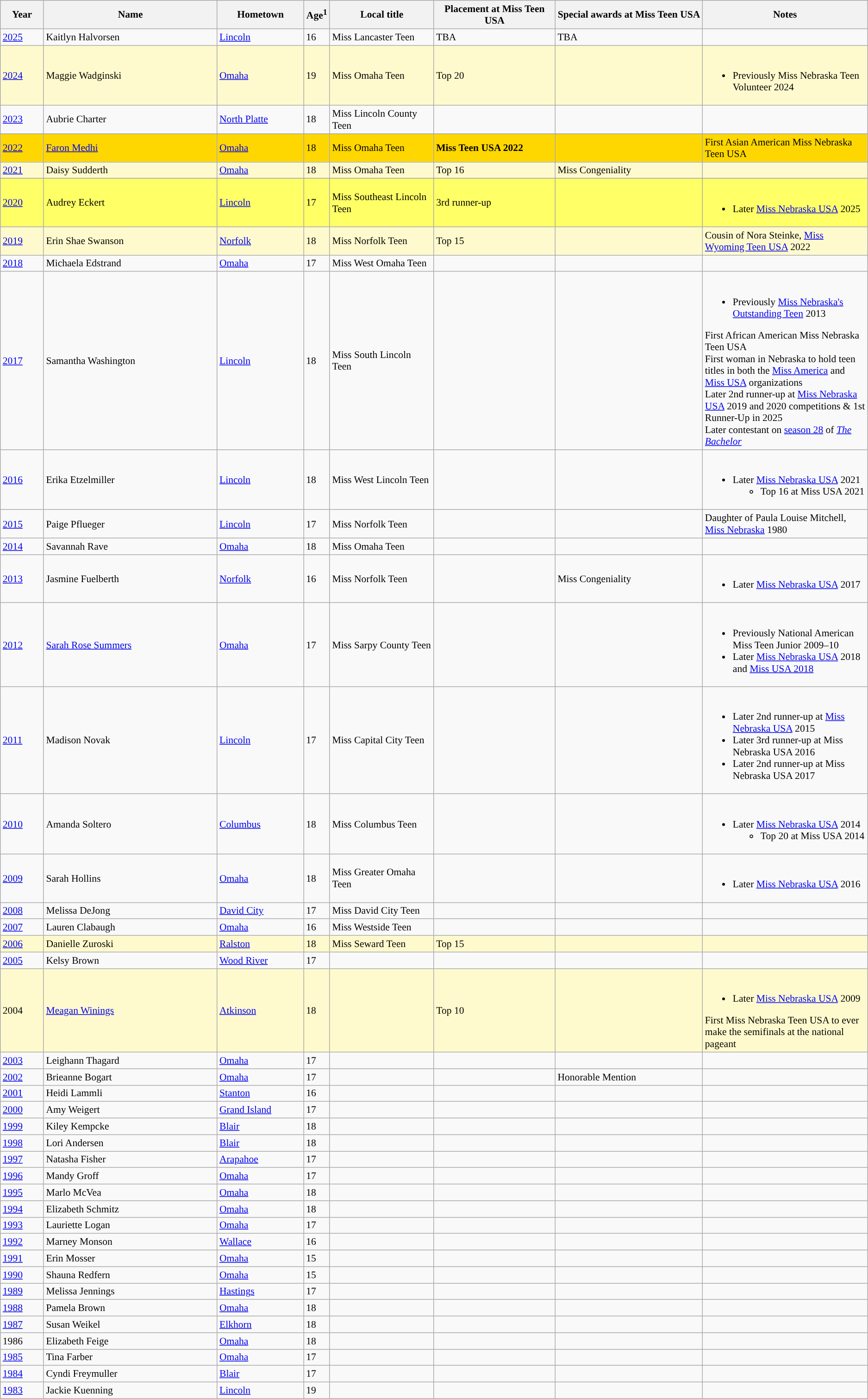<table class="wikitable"style="font-size:90%;">
<tr bgcolor="#efefef">
<th width=5%>Year</th>
<th width=20%>Name</th>
<th width=10%>Hometown</th>
<th width=3%>Age<sup>1</sup></th>
<th width=12%>Local title</th>
<th width=14%>Placement at Miss Teen USA</th>
<th width=17%>Special awards at Miss Teen  USA</th>
<th width=31%>Notes</th>
</tr>
<tr>
<td><a href='#'>2025</a></td>
<td>Kaitlyn Halvorsen</td>
<td><a href='#'>Lincoln</a></td>
<td>16</td>
<td>Miss Lancaster Teen</td>
<td>TBA</td>
<td>TBA</td>
<td></td>
</tr>
<tr style="background-color:#FFFACD;”">
<td><a href='#'>2024</a></td>
<td>Maggie Wadginski</td>
<td><a href='#'>Omaha</a></td>
<td>19</td>
<td>Miss Omaha Teen</td>
<td>Top 20</td>
<td></td>
<td><br><ul><li>Previously Miss Nebraska Teen Volunteer 2024</li></ul></td>
</tr>
<tr>
<td><a href='#'>2023</a></td>
<td>Aubrie Charter</td>
<td><a href='#'>North Platte</a></td>
<td>18</td>
<td>Miss Lincoln County Teen</td>
<td></td>
<td></td>
<td></td>
</tr>
<tr>
</tr>
<tr style="background-color:gold;">
<td><a href='#'>2022</a></td>
<td><a href='#'>Faron Medhi</a></td>
<td><a href='#'>Omaha</a></td>
<td>18</td>
<td>Miss Omaha Teen</td>
<td><strong>Miss Teen USA 2022</strong></td>
<td></td>
<td>First Asian American Miss Nebraska Teen USA</td>
</tr>
<tr style="background-color:#FFFACD">
<td><a href='#'>2021</a></td>
<td>Daisy Sudderth</td>
<td><a href='#'>Omaha</a></td>
<td>18</td>
<td>Miss Omaha Teen</td>
<td>Top 16</td>
<td>Miss Congeniality</td>
<td></td>
</tr>
<tr>
</tr>
<tr style="background-color:#FFFF66;">
<td><a href='#'>2020</a></td>
<td>Audrey Eckert</td>
<td><a href='#'>Lincoln</a></td>
<td>17</td>
<td>Miss Southeast Lincoln Teen</td>
<td>3rd runner-up</td>
<td></td>
<td><br><ul><li>Later <a href='#'>Miss Nebraska USA</a> 2025</li></ul></td>
</tr>
<tr style="background-color:#FFFACD;">
<td><a href='#'>2019</a></td>
<td>Erin Shae Swanson</td>
<td><a href='#'>Norfolk</a></td>
<td>18</td>
<td>Miss Norfolk Teen</td>
<td>Top 15</td>
<td></td>
<td>Cousin of Nora Steinke, <a href='#'>Miss Wyoming Teen USA</a> 2022</td>
</tr>
<tr>
<td><a href='#'>2018</a></td>
<td>Michaela Edstrand</td>
<td><a href='#'>Omaha</a></td>
<td>17</td>
<td>Miss West Omaha Teen</td>
<td></td>
<td></td>
<td></td>
</tr>
<tr>
<td><a href='#'>2017</a></td>
<td>Samantha Washington</td>
<td><a href='#'>Lincoln</a></td>
<td>18</td>
<td>Miss South Lincoln Teen</td>
<td></td>
<td></td>
<td><br><ul><li>Previously <a href='#'>Miss Nebraska's Outstanding Teen</a> 2013</li></ul>First African American Miss Nebraska Teen USA<br>First woman in Nebraska to hold teen titles in both the <a href='#'>Miss America</a> and <a href='#'>Miss USA</a> organizations<br>Later 2nd runner-up at <a href='#'>Miss Nebraska USA</a> 2019 and 2020 competitions & 1st Runner-Up in 2025<br>Later contestant on <a href='#'>season 28</a> of <a href='#'><em>The Bachelor</em></a></td>
</tr>
<tr>
<td><a href='#'>2016</a></td>
<td>Erika Etzelmiller</td>
<td><a href='#'>Lincoln</a></td>
<td>18</td>
<td>Miss West Lincoln Teen</td>
<td></td>
<td></td>
<td><br><ul><li>Later <a href='#'>Miss Nebraska USA</a> 2021<ul><li>Top 16 at Miss USA 2021</li></ul></li></ul></td>
</tr>
<tr>
<td><a href='#'>2015</a></td>
<td>Paige Pflueger</td>
<td><a href='#'>Lincoln</a></td>
<td>17</td>
<td>Miss Norfolk Teen</td>
<td></td>
<td></td>
<td>Daughter of Paula Louise Mitchell, <a href='#'>Miss Nebraska</a> 1980</td>
</tr>
<tr>
<td><a href='#'>2014</a></td>
<td>Savannah Rave</td>
<td><a href='#'>Omaha</a></td>
<td>18</td>
<td>Miss Omaha Teen</td>
<td></td>
<td></td>
<td></td>
</tr>
<tr>
<td><a href='#'>2013</a></td>
<td>Jasmine Fuelberth</td>
<td><a href='#'>Norfolk</a></td>
<td>16</td>
<td>Miss Norfolk Teen</td>
<td></td>
<td>Miss Congeniality</td>
<td><br><ul><li>Later <a href='#'>Miss Nebraska USA</a> 2017</li></ul></td>
</tr>
<tr>
<td><a href='#'>2012</a></td>
<td><a href='#'>Sarah Rose Summers</a></td>
<td><a href='#'>Omaha</a></td>
<td>17</td>
<td>Miss Sarpy County Teen</td>
<td></td>
<td></td>
<td><br><ul><li>Previously National American Miss Teen Junior 2009–10</li><li>Later <a href='#'>Miss Nebraska USA</a> 2018 and <a href='#'>Miss USA 2018</a></li></ul></td>
</tr>
<tr>
<td><a href='#'>2011</a></td>
<td>Madison Novak</td>
<td><a href='#'>Lincoln</a></td>
<td>17</td>
<td>Miss Capital City Teen</td>
<td></td>
<td></td>
<td><br><ul><li>Later 2nd runner-up at <a href='#'>Miss Nebraska USA</a> 2015</li><li>Later 3rd runner-up at Miss Nebraska USA 2016</li><li>Later 2nd runner-up at Miss Nebraska USA 2017</li></ul></td>
</tr>
<tr>
<td><a href='#'>2010</a></td>
<td>Amanda Soltero</td>
<td><a href='#'>Columbus</a></td>
<td>18</td>
<td>Miss Columbus Teen</td>
<td></td>
<td></td>
<td><br><ul><li>Later <a href='#'>Miss Nebraska USA</a> 2014<ul><li>Top 20 at Miss USA 2014</li></ul></li></ul></td>
</tr>
<tr>
<td><a href='#'>2009</a></td>
<td>Sarah Hollins</td>
<td><a href='#'>Omaha</a></td>
<td>18</td>
<td>Miss Greater Omaha Teen</td>
<td></td>
<td></td>
<td><br><ul><li>Later <a href='#'>Miss Nebraska USA</a> 2016</li></ul></td>
</tr>
<tr>
<td><a href='#'>2008</a></td>
<td>Melissa DeJong</td>
<td><a href='#'>David City</a></td>
<td>17</td>
<td>Miss David City Teen</td>
<td></td>
<td></td>
<td></td>
</tr>
<tr>
<td><a href='#'>2007</a></td>
<td>Lauren Clabaugh</td>
<td><a href='#'>Omaha</a></td>
<td>16</td>
<td>Miss Westside Teen</td>
<td></td>
<td></td>
<td></td>
</tr>
<tr style="background-color:#FFFACD;”">
<td><a href='#'>2006</a></td>
<td>Danielle Zuroski</td>
<td><a href='#'>Ralston</a></td>
<td>18</td>
<td>Miss Seward Teen</td>
<td>Top 15</td>
<td></td>
<td></td>
</tr>
<tr>
<td><a href='#'>2005</a></td>
<td>Kelsy Brown</td>
<td><a href='#'>Wood River</a></td>
<td>17</td>
<td></td>
<td></td>
<td></td>
<td></td>
</tr>
<tr style="background-color:#FFFACD;”">
<td>2004</td>
<td><a href='#'>Meagan Winings</a></td>
<td><a href='#'>Atkinson</a></td>
<td>18</td>
<td></td>
<td>Top 10</td>
<td></td>
<td><br><ul><li>Later <a href='#'>Miss Nebraska USA</a> 2009</li></ul>First Miss Nebraska Teen USA to ever make the semifinals at the national pageant</td>
</tr>
<tr>
<td><a href='#'>2003</a></td>
<td>Leighann Thagard</td>
<td><a href='#'>Omaha</a></td>
<td>17</td>
<td></td>
<td></td>
<td></td>
<td></td>
</tr>
<tr>
<td><a href='#'>2002</a></td>
<td>Brieanne Bogart</td>
<td><a href='#'>Omaha</a></td>
<td>17</td>
<td></td>
<td></td>
<td>Honorable Mention</td>
<td></td>
</tr>
<tr>
<td><a href='#'>2001</a></td>
<td>Heidi Lammli</td>
<td><a href='#'>Stanton</a></td>
<td>16</td>
<td></td>
<td></td>
<td></td>
<td></td>
</tr>
<tr>
<td><a href='#'>2000</a></td>
<td>Amy Weigert</td>
<td><a href='#'>Grand Island</a></td>
<td>17</td>
<td></td>
<td></td>
<td></td>
<td></td>
</tr>
<tr>
<td><a href='#'>1999</a></td>
<td>Kiley Kempcke</td>
<td><a href='#'>Blair</a></td>
<td>18</td>
<td></td>
<td></td>
<td></td>
<td></td>
</tr>
<tr>
<td><a href='#'>1998</a></td>
<td>Lori Andersen</td>
<td><a href='#'>Blair</a></td>
<td>18</td>
<td></td>
<td></td>
<td></td>
<td></td>
</tr>
<tr>
<td><a href='#'>1997</a></td>
<td>Natasha Fisher</td>
<td><a href='#'>Arapahoe</a></td>
<td>17</td>
<td></td>
<td></td>
<td></td>
<td></td>
</tr>
<tr>
<td><a href='#'>1996</a></td>
<td>Mandy Groff</td>
<td><a href='#'>Omaha</a></td>
<td>17</td>
<td></td>
<td></td>
<td></td>
<td></td>
</tr>
<tr>
<td><a href='#'>1995</a></td>
<td>Marlo McVea</td>
<td><a href='#'>Omaha</a></td>
<td>18</td>
<td></td>
<td></td>
<td></td>
<td></td>
</tr>
<tr>
<td><a href='#'>1994</a></td>
<td>Elizabeth Schmitz</td>
<td><a href='#'>Omaha</a></td>
<td>18</td>
<td></td>
<td></td>
<td></td>
<td></td>
</tr>
<tr>
<td><a href='#'>1993</a></td>
<td>Lauriette Logan</td>
<td><a href='#'>Omaha</a></td>
<td>17</td>
<td></td>
<td></td>
<td></td>
<td></td>
</tr>
<tr>
<td><a href='#'>1992</a></td>
<td>Marney Monson</td>
<td><a href='#'>Wallace</a></td>
<td>16</td>
<td></td>
<td></td>
<td></td>
<td></td>
</tr>
<tr>
<td><a href='#'>1991</a></td>
<td>Erin Mosser</td>
<td><a href='#'>Omaha</a></td>
<td>15</td>
<td></td>
<td></td>
<td></td>
<td></td>
</tr>
<tr>
<td><a href='#'>1990</a></td>
<td>Shauna Redfern</td>
<td><a href='#'>Omaha</a></td>
<td>15</td>
<td></td>
<td></td>
<td></td>
<td></td>
</tr>
<tr>
<td><a href='#'>1989</a></td>
<td>Melissa Jennings</td>
<td><a href='#'>Hastings</a></td>
<td>17</td>
<td></td>
<td></td>
<td></td>
<td></td>
</tr>
<tr>
<td><a href='#'>1988</a></td>
<td>Pamela Brown</td>
<td><a href='#'>Omaha</a></td>
<td>18</td>
<td></td>
<td></td>
<td></td>
<td></td>
</tr>
<tr>
<td><a href='#'>1987</a></td>
<td>Susan Weikel</td>
<td><a href='#'>Elkhorn</a></td>
<td>18</td>
<td></td>
<td></td>
<td></td>
<td></td>
</tr>
<tr>
<td>1986</td>
<td>Elizabeth Feige</td>
<td><a href='#'>Omaha</a></td>
<td>18</td>
<td></td>
<td></td>
<td></td>
<td></td>
</tr>
<tr>
<td><a href='#'>1985</a></td>
<td>Tina Farber</td>
<td><a href='#'>Omaha</a></td>
<td>17</td>
<td></td>
<td></td>
<td></td>
<td></td>
</tr>
<tr>
<td><a href='#'>1984</a></td>
<td>Cyndi Freymuller</td>
<td><a href='#'>Blair</a></td>
<td>17</td>
<td></td>
<td></td>
<td></td>
<td></td>
</tr>
<tr>
<td><a href='#'>1983</a></td>
<td>Jackie Kuenning</td>
<td><a href='#'>Lincoln</a></td>
<td>19</td>
<td></td>
<td></td>
<td></td>
<td></td>
</tr>
</table>
